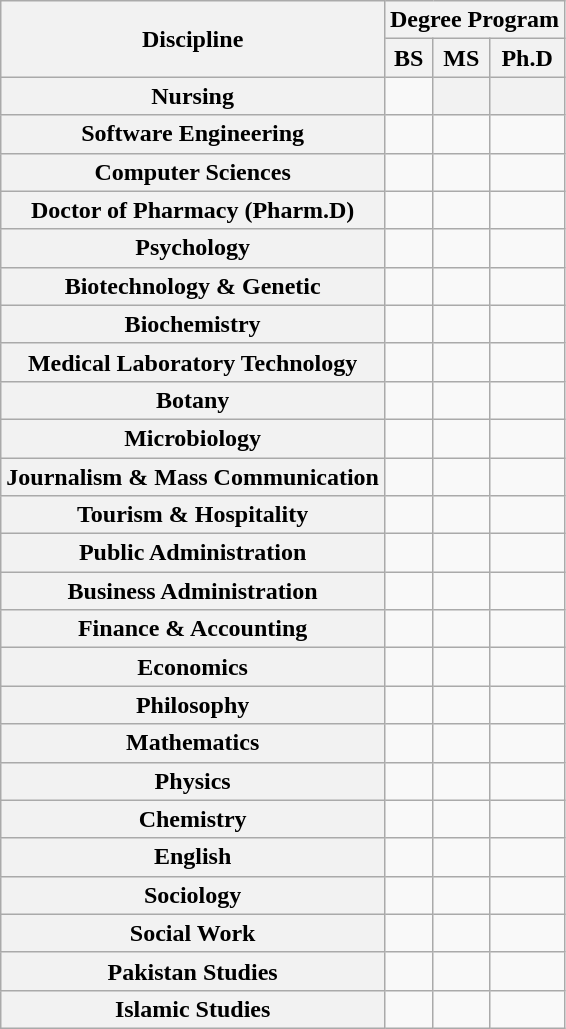<table class="wikitable">
<tr>
<th rowspan="2">Discipline</th>
<th colspan="3">Degree Program</th>
</tr>
<tr>
<th>BS</th>
<th>MS</th>
<th>Ph.D</th>
</tr>
<tr>
<th>Nursing</th>
<td></td>
<th></th>
<th></th>
</tr>
<tr>
<th>Software Engineering</th>
<td></td>
<td></td>
<td></td>
</tr>
<tr>
<th><strong>Computer Sciences</strong></th>
<td></td>
<td></td>
<td></td>
</tr>
<tr>
<th><strong>Doctor of Pharmacy (Pharm.D)</strong></th>
<td></td>
<td></td>
<td></td>
</tr>
<tr>
<th><strong>Psychology</strong></th>
<td></td>
<td></td>
<td></td>
</tr>
<tr>
<th><strong>Biotechnology & Genetic</strong></th>
<td></td>
<td></td>
<td></td>
</tr>
<tr>
<th><strong>Biochemistry</strong></th>
<td></td>
<td></td>
<td></td>
</tr>
<tr>
<th><strong>Medical Laboratory Technology</strong></th>
<td></td>
<td></td>
<td></td>
</tr>
<tr>
<th><strong>Botany</strong></th>
<td></td>
<td></td>
<td></td>
</tr>
<tr>
<th><strong>Microbiology</strong></th>
<td></td>
<td></td>
<td></td>
</tr>
<tr>
<th><strong>Journalism & Mass Communication</strong></th>
<td></td>
<td></td>
<td></td>
</tr>
<tr>
<th><strong>Tourism & Hospitality</strong></th>
<td></td>
<td></td>
<td></td>
</tr>
<tr>
<th><strong>Public Administration</strong></th>
<td></td>
<td></td>
<td></td>
</tr>
<tr>
<th><strong>Business Administration</strong></th>
<td></td>
<td></td>
<td></td>
</tr>
<tr>
<th><strong>Finance & Accounting</strong></th>
<td></td>
<td></td>
<td></td>
</tr>
<tr>
<th><strong>Economics</strong></th>
<td></td>
<td></td>
<td></td>
</tr>
<tr>
<th><strong>Philosophy</strong></th>
<td></td>
<td></td>
<td></td>
</tr>
<tr>
<th><strong>Mathematics</strong></th>
<td></td>
<td></td>
<td></td>
</tr>
<tr>
<th><strong>Physics</strong></th>
<td></td>
<td></td>
<td></td>
</tr>
<tr>
<th><strong>Chemistry</strong></th>
<td></td>
<td></td>
<td></td>
</tr>
<tr>
<th><strong>English</strong></th>
<td></td>
<td></td>
<td></td>
</tr>
<tr>
<th><strong>Sociology</strong></th>
<td></td>
<td></td>
<td></td>
</tr>
<tr>
<th><strong>Social Work</strong></th>
<td></td>
<td></td>
<td></td>
</tr>
<tr>
<th><strong>Pakistan Studies</strong></th>
<td></td>
<td></td>
<td></td>
</tr>
<tr>
<th><strong>Islamic Studies</strong></th>
<td></td>
<td></td>
<td></td>
</tr>
</table>
